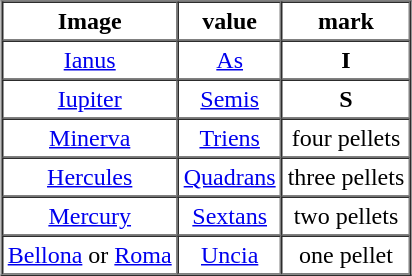<table align="center" cellpadding="3" cellspacing="0" border="1">
<tr ---->
<th align="center">Image</th>
<th align="center">value</th>
<th align="center">mark</th>
</tr>
<tr ---->
<td align="center"><a href='#'>Ianus</a></td>
<td align="center"><a href='#'>As</a></td>
<td align="center"><strong>I</strong></td>
</tr>
<tr ---->
<td align="center"><a href='#'>Iupiter</a></td>
<td align="center"><a href='#'>Semis</a></td>
<td align="center"><strong>S</strong></td>
</tr>
<tr ---->
<td align="center"><a href='#'>Minerva</a></td>
<td align="center"><a href='#'>Triens</a></td>
<td align="center">four pellets</td>
</tr>
<tr ---->
<td align="center"><a href='#'>Hercules</a></td>
<td align="center"><a href='#'>Quadrans</a></td>
<td align="center">three pellets</td>
</tr>
<tr ---->
<td align="center"><a href='#'>Mercury</a></td>
<td align="center"><a href='#'>Sextans</a></td>
<td align="center">two pellets</td>
</tr>
<tr ---->
<td align="center"><a href='#'>Bellona</a> or <a href='#'>Roma</a></td>
<td align="center"><a href='#'>Uncia</a></td>
<td align="center">one pellet</td>
</tr>
</table>
